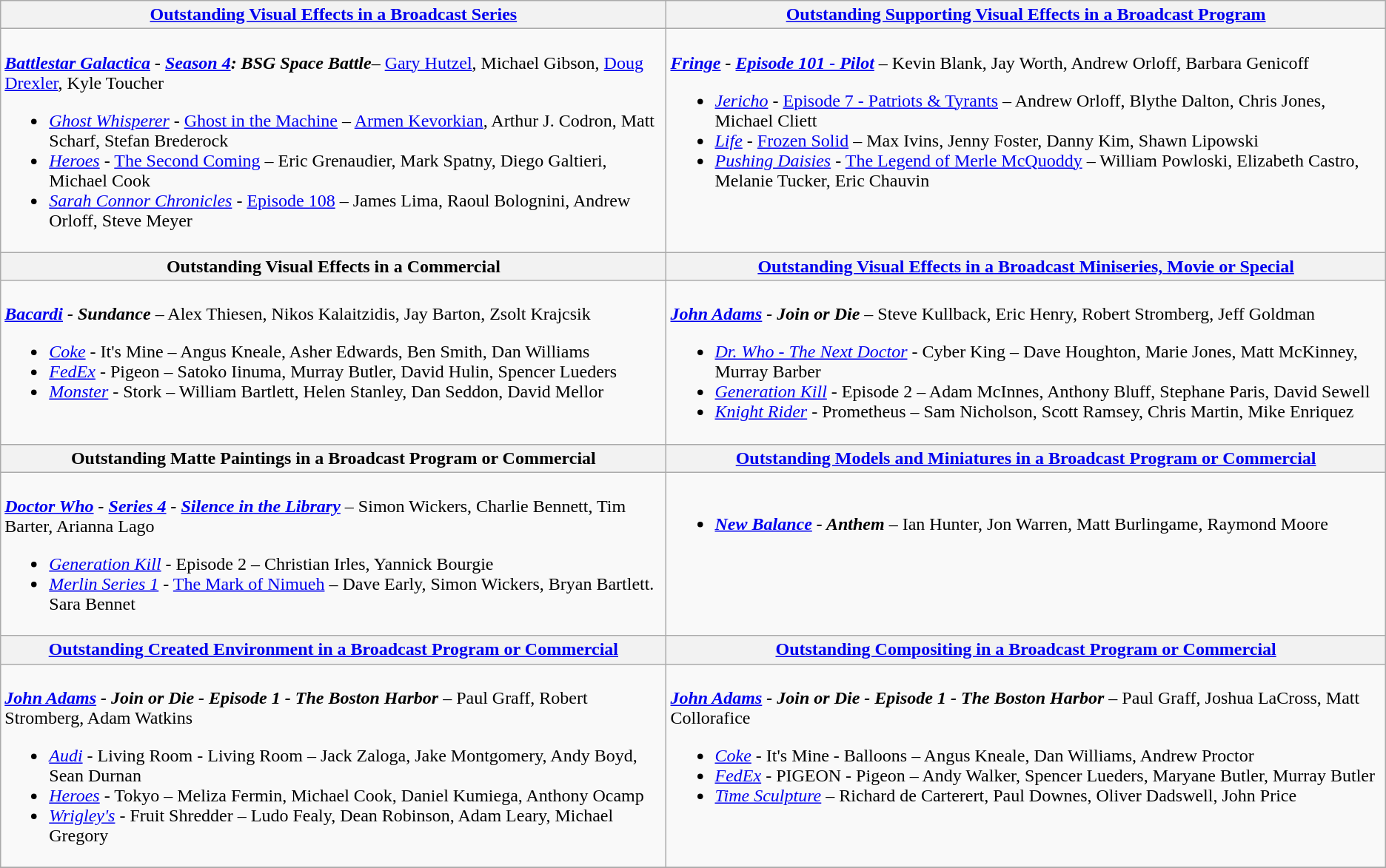<table class=wikitable style="width=100%">
<tr>
<th style="width=50%"><strong><a href='#'>Outstanding Visual Effects in a Broadcast Series</a></strong></th>
<th style="width=50%"><strong><a href='#'>Outstanding Supporting Visual Effects in a Broadcast Program</a></strong></th>
</tr>
<tr>
<td valign="top"><br><strong><em><a href='#'>Battlestar Galactica</a> - <a href='#'>Season 4</a>: BSG Space Battle</em></strong>– <a href='#'>Gary Hutzel</a>, Michael Gibson, <a href='#'>Doug Drexler</a>, Kyle Toucher<ul><li><em><a href='#'>Ghost Whisperer</a></em> - <a href='#'>Ghost in the Machine</a> – <a href='#'>Armen Kevorkian</a>, Arthur J. Codron, Matt Scharf, Stefan Brederock</li><li><em><a href='#'>Heroes</a></em> - <a href='#'>The Second Coming</a> – Eric Grenaudier, Mark Spatny, Diego Galtieri, Michael Cook</li><li><em><a href='#'>Sarah Connor Chronicles</a></em> - <a href='#'>Episode 108</a> – James Lima, Raoul Bolognini, Andrew Orloff, Steve Meyer</li></ul></td>
<td valign="top"><br><strong><em><a href='#'>Fringe</a> - <a href='#'>Episode 101 - Pilot</a></em></strong> – Kevin Blank, Jay Worth, Andrew Orloff, Barbara Genicoff<ul><li><em><a href='#'>Jericho</a></em> - <a href='#'>Episode 7 - Patriots & Tyrants</a> – Andrew Orloff, Blythe Dalton, Chris Jones, Michael Cliett</li><li><em><a href='#'>Life</a></em> - <a href='#'>Frozen Solid</a> – Max Ivins, Jenny Foster, Danny Kim, Shawn Lipowski</li><li><em><a href='#'>Pushing Daisies</a></em> - <a href='#'>The Legend of Merle McQuoddy</a> – William Powloski, Elizabeth Castro, Melanie Tucker, Eric Chauvin</li></ul></td>
</tr>
<tr>
<th style="width=50%"><strong>Outstanding Visual Effects in a Commercial</strong></th>
<th style="width=50%"><strong><a href='#'>Outstanding Visual Effects in a Broadcast Miniseries, Movie or Special</a></strong></th>
</tr>
<tr>
<td valign="top"><br><strong><em><a href='#'>Bacardi</a> - Sundance</em></strong> – Alex Thiesen, Nikos Kalaitzidis, Jay Barton, Zsolt Krajcsik<ul><li><em><a href='#'>Coke</a></em> - It's Mine – Angus Kneale, Asher Edwards, Ben Smith, Dan Williams</li><li><em><a href='#'>FedEx</a></em> - Pigeon – Satoko Iinuma, Murray Butler, David Hulin, Spencer Lueders</li><li><em><a href='#'>Monster</a></em> - Stork – William Bartlett, Helen Stanley, Dan Seddon, David Mellor</li></ul></td>
<td valign="top"><br><strong><em><a href='#'>John Adams</a> - Join or Die</em></strong> – Steve Kullback, Eric Henry, Robert Stromberg, Jeff Goldman<ul><li><em><a href='#'>Dr. Who - The Next Doctor</a></em> - Cyber King – Dave Houghton, Marie Jones, Matt McKinney, Murray Barber</li><li><em><a href='#'>Generation Kill</a></em> - Episode 2 – Adam McInnes, Anthony Bluff, Stephane Paris, David Sewell</li><li><em><a href='#'>Knight Rider</a></em> - Prometheus – Sam Nicholson, Scott Ramsey, Chris Martin, Mike Enriquez</li></ul></td>
</tr>
<tr>
<th style="width=50%"><strong>Outstanding Matte Paintings in a Broadcast Program or Commercial</strong></th>
<th style="width=50%"><strong><a href='#'>Outstanding Models and Miniatures in a Broadcast Program or Commercial</a></strong></th>
</tr>
<tr>
<td valign="top"><br><strong><em><a href='#'>Doctor Who</a> - <a href='#'>Series 4</a> - <a href='#'>Silence in the Library</a></em></strong> – Simon Wickers, Charlie Bennett, Tim Barter, Arianna Lago<ul><li><em><a href='#'>Generation Kill</a></em> - Episode 2 – Christian Irles, Yannick Bourgie</li><li><em><a href='#'>Merlin Series 1</a></em> - <a href='#'>The Mark of Nimueh</a> – Dave Early, Simon Wickers, Bryan Bartlett. Sara Bennet</li></ul></td>
<td valign="top"><br><ul><li><strong><em><a href='#'>New Balance</a> - Anthem</em></strong> – Ian Hunter, Jon Warren, Matt Burlingame, Raymond Moore</li></ul></td>
</tr>
<tr>
<th style="width=50%"><strong><a href='#'>Outstanding Created Environment in a Broadcast Program or Commercial</a></strong></th>
<th style="width=50%"><strong><a href='#'>Outstanding Compositing in a Broadcast Program or Commercial</a></strong></th>
</tr>
<tr>
<td valign="top"><br><strong><em><a href='#'>John Adams</a> - Join or Die - Episode 1 - The Boston Harbor</em></strong> – Paul Graff, Robert Stromberg, Adam Watkins<ul><li><em><a href='#'>Audi</a></em> - Living Room - Living Room – Jack Zaloga, Jake Montgomery, Andy Boyd, Sean Durnan</li><li><em><a href='#'>Heroes</a></em> - Tokyo – Meliza Fermin, Michael Cook, Daniel Kumiega, Anthony Ocamp</li><li><em><a href='#'>Wrigley's</a></em> - Fruit Shredder – Ludo Fealy, Dean Robinson, Adam Leary, Michael Gregory</li></ul></td>
<td valign="top"><br><strong><em><a href='#'>John Adams</a> - Join or Die - Episode 1 - The Boston Harbor</em></strong> – Paul Graff, Joshua LaCross, Matt Collorafice<ul><li><em><a href='#'>Coke</a></em> - It's Mine - Balloons – Angus Kneale, Dan Williams, Andrew Proctor</li><li><em><a href='#'>FedEx</a></em> - PIGEON - Pigeon – Andy Walker, Spencer Lueders, Maryane Butler, Murray Butler</li><li><em><a href='#'>Time Sculpture</a></em> – Richard de Carterert, Paul Downes, Oliver Dadswell, John Price</li></ul></td>
</tr>
<tr>
</tr>
</table>
